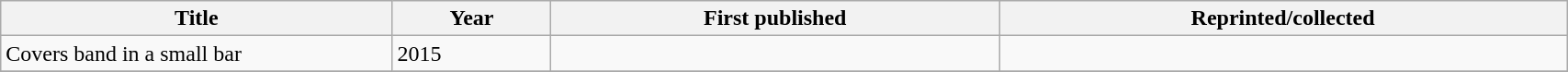<table class='wikitable sortable' width='90%'>
<tr>
<th width=25%>Title</th>
<th>Year</th>
<th>First published</th>
<th>Reprinted/collected</th>
</tr>
<tr>
<td>Covers band in a small bar</td>
<td>2015</td>
<td></td>
<td></td>
</tr>
<tr>
</tr>
</table>
